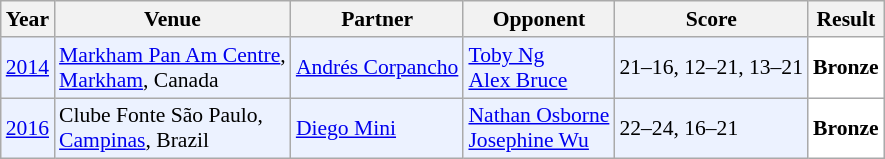<table class="sortable wikitable" style="font-size: 90%;">
<tr>
<th>Year</th>
<th>Venue</th>
<th>Partner</th>
<th>Opponent</th>
<th>Score</th>
<th>Result</th>
</tr>
<tr style="background:#ECF2FF">
<td align="center"><a href='#'>2014</a></td>
<td align="left"><a href='#'>Markham Pan Am Centre</a>,<br><a href='#'>Markham</a>, Canada</td>
<td align="left"> <a href='#'>Andrés Corpancho</a></td>
<td align="left"> <a href='#'>Toby Ng</a><br> <a href='#'>Alex Bruce</a></td>
<td align="left">21–16, 12–21, 13–21</td>
<td style="text-align:left; background:white"> <strong>Bronze</strong></td>
</tr>
<tr style="background:#ECF2FF">
<td align="center"><a href='#'>2016</a></td>
<td align="left">Clube Fonte São Paulo,<br><a href='#'>Campinas</a>, Brazil</td>
<td align="left"> <a href='#'>Diego Mini</a></td>
<td align="left"> <a href='#'>Nathan Osborne</a><br> <a href='#'>Josephine Wu</a></td>
<td align="left">22–24, 16–21</td>
<td style="text-align:left; background:white"> <strong>Bronze</strong></td>
</tr>
</table>
